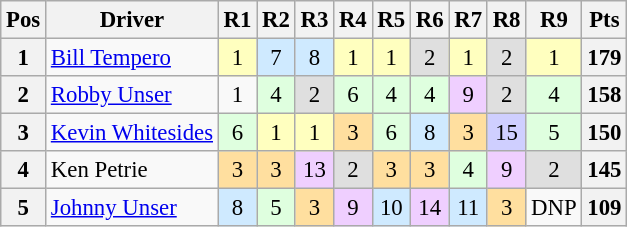<table class="wikitable" style="font-size: 95%">
<tr valign="top">
<th valign="middle">Pos</th>
<th valign="middle">Driver</th>
<th valign="middle">R1<br></th>
<th valign="middle">R2<br></th>
<th valign="middle">R3<br></th>
<th valign="middle">R4<br></th>
<th valign="middle">R5<br></th>
<th valign="middle">R6<br></th>
<th valign="middle">R7<br></th>
<th valign="middle">R8<br></th>
<th valign="middle">R9<br></th>
<th valign="middle">Pts</th>
</tr>
<tr>
<th>1</th>
<td> <a href='#'>Bill Tempero</a></td>
<td style="background:#FFFFBF;" align=center>1</td>
<td style="background:#CFEAFF;" align=center>7</td>
<td style="background:#CFEAFF;" align=center>8</td>
<td style="background:#FFFFBF;" align=center>1</td>
<td style="background:#FFFFBF;" align=center>1</td>
<td style="background:#DFDFDF;" align=center>2</td>
<td style="background:#FFFFBF;" align=center>1</td>
<td style="background:#DFDFDF;" align=center>2</td>
<td style="background:#FFFFBF;" align=center>1</td>
<th>179</th>
</tr>
<tr>
<th>2</th>
<td> <a href='#'>Robby Unser</a></td>
<td style=";" align=center>1</td>
<td style="background:#DFFFDF;" align=center>4</td>
<td style="background:#DFDFDF;" align=center>2</td>
<td style="background:#DFFFDF;" align=center>6</td>
<td style="background:#DFFFDF;" align=center>4</td>
<td style="background:#DFFFDF;" align=center>4</td>
<td style="background:#EFCFFF;" align=center>9</td>
<td style="background:#DFDFDF;" align=center>2</td>
<td style="background:#DFFFDF;" align=center>4</td>
<th>158</th>
</tr>
<tr>
<th>3</th>
<td> <a href='#'>Kevin Whitesides</a></td>
<td style="background:#DFFFDF;" align=center>6</td>
<td style="background:#FFFFBF;" align=center>1</td>
<td style="background:#FFFFBF;" align=center>1</td>
<td style="background:#FFDF9F;" align=center>3</td>
<td style="background:#DFFFDF;" align=center>6</td>
<td style="background:#CFEAFF;" align=center>8</td>
<td style="background:#FFDF9F;" align=center>3</td>
<td style="background:#CFCFFF;" align=center>15</td>
<td style="background:#DFFFDF;" align=center>5</td>
<th>150</th>
</tr>
<tr>
<th>4</th>
<td> Ken Petrie</td>
<td style="background:#FFDF9F;" align=center>3</td>
<td style="background:#FFDF9F;" align=center>3</td>
<td style="background:#EFCFFF;" align=center>13</td>
<td style="background:#DFDFDF;" align=center>2</td>
<td style="background:#FFDF9F;" align=center>3</td>
<td style="background:#FFDF9F;" align=center>3</td>
<td style="background:#DFFFDF;" align=center>4</td>
<td style="background:#EFCFFF;" align=center>9</td>
<td style="background:#DFDFDF;" align=center>2</td>
<th>145</th>
</tr>
<tr>
<th>5</th>
<td> <a href='#'>Johnny Unser</a></td>
<td style="background:#CFEAFF;" align=center>8</td>
<td style="background:#DFFFDF;" align=center>5</td>
<td style="background:#FFDF9F;" align=center>3</td>
<td style="background:#EFCFFF;" align=center>9</td>
<td style="background:#CFEAFF;" align=center>10</td>
<td style="background:#EFCFFF;" align=center>14</td>
<td style="background:#CFEAFF;" align=center>11</td>
<td style="background:#FFDF9F;" align=center>3</td>
<td align=center>DNP</td>
<th>109</th>
</tr>
</table>
